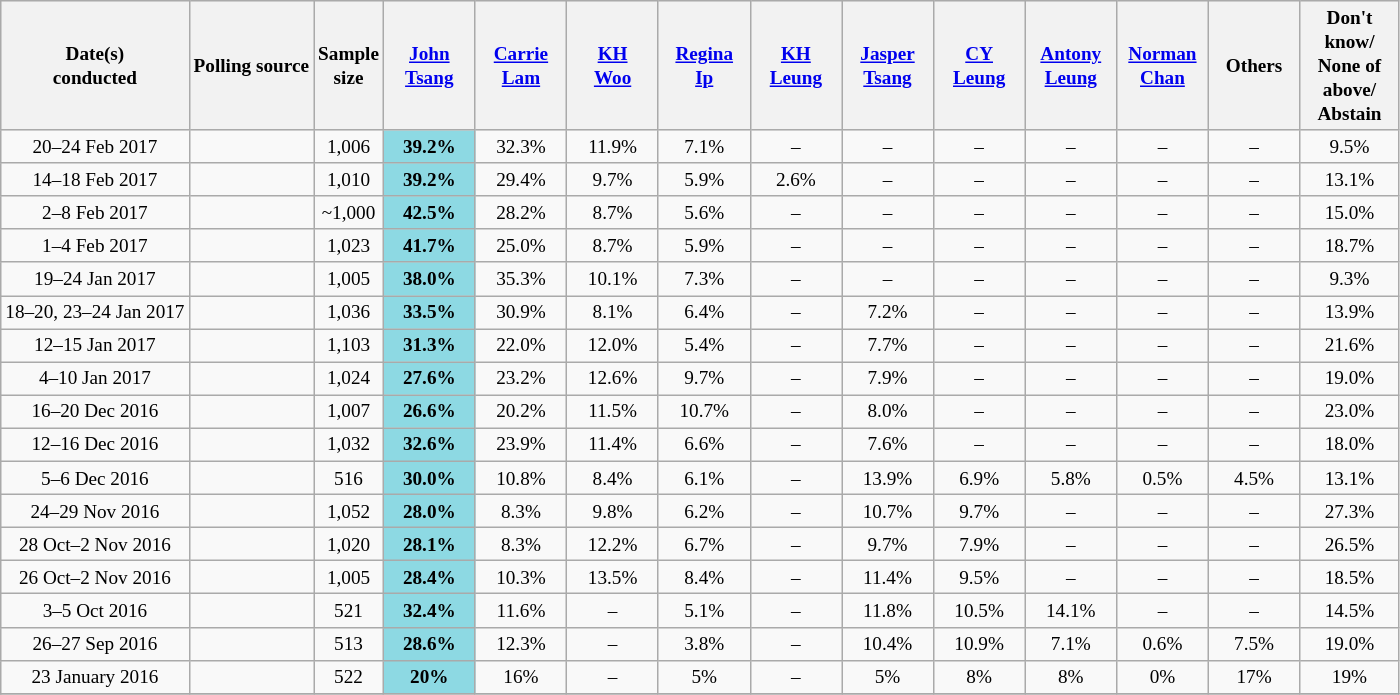<table class="wikitable collapsible" style="text-align:center; font-size:80%; line-height:16px; margin-bottom:0; font-family:Verdana;">
<tr style="height:42px; background:#e9e9e9;">
<th>Date(s)<br>conducted</th>
<th>Polling source</th>
<th>Sample<br>size</th>
<th width=55px><a href='#'>John<br>Tsang</a></th>
<th width=55px><a href='#'>Carrie<br>Lam</a></th>
<th width=55px><a href='#'>KH<br>Woo</a></th>
<th width=55px><a href='#'>Regina<br>Ip</a></th>
<th width=55px><a href='#'>KH<br>Leung</a></th>
<th width=55px><a href='#'>Jasper<br>Tsang</a></th>
<th width=55px><a href='#'>CY<br>Leung</a></th>
<th width=55px><a href='#'>Antony<br>Leung</a></th>
<th width=55px><a href='#'>Norman<br>Chan</a></th>
<th width=55px>Others</th>
<th width=60px>Don't know/ None of above/ Abstain</th>
</tr>
<tr>
<td>20–24 Feb 2017</td>
<td></td>
<td>1,006</td>
<td bgcolor=#8dd9e3><strong>39.2%</strong></td>
<td>32.3%</td>
<td>11.9%</td>
<td>7.1%</td>
<td>–</td>
<td>–</td>
<td>–</td>
<td>–</td>
<td>–</td>
<td>–</td>
<td>9.5%</td>
</tr>
<tr>
<td>14–18 Feb 2017</td>
<td></td>
<td>1,010</td>
<td bgcolor=#8dd9e3><strong>39.2%</strong></td>
<td>29.4%</td>
<td>9.7%</td>
<td>5.9%</td>
<td>2.6%</td>
<td>–</td>
<td>–</td>
<td>–</td>
<td>–</td>
<td>–</td>
<td>13.1%</td>
</tr>
<tr>
<td>2–8 Feb 2017</td>
<td></td>
<td>~1,000</td>
<td bgcolor=#8dd9e3><strong>42.5%</strong></td>
<td>28.2%</td>
<td>8.7%</td>
<td>5.6%</td>
<td>–</td>
<td>–</td>
<td>–</td>
<td>–</td>
<td>–</td>
<td>–</td>
<td>15.0%</td>
</tr>
<tr>
<td>1–4 Feb 2017</td>
<td></td>
<td>1,023</td>
<td bgcolor=#8dd9e3><strong>41.7%</strong></td>
<td>25.0%</td>
<td>8.7%</td>
<td>5.9%</td>
<td>–</td>
<td>–</td>
<td>–</td>
<td>–</td>
<td>–</td>
<td>–</td>
<td>18.7%</td>
</tr>
<tr>
<td>19–24 Jan 2017</td>
<td> </td>
<td>1,005</td>
<td bgcolor=#8dd9e3><strong>38.0%</strong></td>
<td>35.3%</td>
<td>10.1%</td>
<td>7.3%</td>
<td>–</td>
<td>–</td>
<td>–</td>
<td>–</td>
<td>–</td>
<td>–</td>
<td>9.3%</td>
</tr>
<tr>
<td>18–20, 23–24 Jan 2017</td>
<td></td>
<td>1,036</td>
<td bgcolor=#8dd9e3><strong>33.5%</strong></td>
<td>30.9%</td>
<td>8.1%</td>
<td>6.4%</td>
<td>–</td>
<td>7.2%</td>
<td>–</td>
<td>–</td>
<td>–</td>
<td>–</td>
<td>13.9%</td>
</tr>
<tr>
<td>12–15 Jan 2017</td>
<td></td>
<td>1,103</td>
<td bgcolor=#8dd9e3><strong>31.3%</strong></td>
<td>22.0%</td>
<td>12.0%</td>
<td>5.4%</td>
<td>–</td>
<td>7.7%</td>
<td>–</td>
<td>–</td>
<td>–</td>
<td>–</td>
<td>21.6%</td>
</tr>
<tr>
<td>4–10 Jan 2017</td>
<td></td>
<td>1,024</td>
<td bgcolor=#8dd9e3><strong>27.6%</strong></td>
<td>23.2%</td>
<td>12.6%</td>
<td>9.7%</td>
<td>–</td>
<td>7.9%</td>
<td>–</td>
<td>–</td>
<td>–</td>
<td>–</td>
<td>19.0%</td>
</tr>
<tr>
<td>16–20 Dec 2016</td>
<td></td>
<td>1,007</td>
<td bgcolor=#8dd9e3><strong>26.6%</strong></td>
<td>20.2%</td>
<td>11.5%</td>
<td>10.7%</td>
<td>–</td>
<td>8.0%</td>
<td>–</td>
<td>–</td>
<td>–</td>
<td>–</td>
<td>23.0%</td>
</tr>
<tr>
<td>12–16 Dec 2016</td>
<td></td>
<td>1,032</td>
<td bgcolor=#8dd9e3><strong>32.6%</strong></td>
<td>23.9%</td>
<td>11.4%</td>
<td>6.6%</td>
<td>–</td>
<td>7.6%</td>
<td>–</td>
<td>–</td>
<td>–</td>
<td>–</td>
<td>18.0%</td>
</tr>
<tr>
<td>5–6 Dec 2016</td>
<td></td>
<td>516</td>
<td bgcolor=#8dd9e3><strong>30.0%</strong></td>
<td>10.8%</td>
<td>8.4%</td>
<td>6.1%</td>
<td>–</td>
<td>13.9%</td>
<td>6.9%</td>
<td>5.8%</td>
<td>0.5%</td>
<td>4.5%</td>
<td>13.1%</td>
</tr>
<tr>
<td>24–29 Nov 2016</td>
<td></td>
<td>1,052</td>
<td bgcolor=#8dd9e3><strong>28.0%</strong></td>
<td>8.3%</td>
<td>9.8%</td>
<td>6.2%</td>
<td>–</td>
<td>10.7%</td>
<td>9.7%</td>
<td>–</td>
<td>–</td>
<td>–</td>
<td>27.3%</td>
</tr>
<tr>
<td>28 Oct–2 Nov 2016</td>
<td></td>
<td>1,020</td>
<td bgcolor=#8dd9e3><strong>28.1%</strong></td>
<td>8.3%</td>
<td>12.2%</td>
<td>6.7%</td>
<td>–</td>
<td>9.7%</td>
<td>7.9%</td>
<td>–</td>
<td>–</td>
<td>–</td>
<td>26.5%</td>
</tr>
<tr>
<td>26 Oct–2 Nov 2016</td>
<td></td>
<td>1,005</td>
<td bgcolor=#8dd9e3><strong>28.4%</strong></td>
<td>10.3%</td>
<td>13.5%</td>
<td>8.4%</td>
<td>–</td>
<td>11.4%</td>
<td>9.5%</td>
<td>–</td>
<td>–</td>
<td>–</td>
<td>18.5%</td>
</tr>
<tr>
<td>3–5 Oct 2016</td>
<td></td>
<td>521</td>
<td bgcolor=#8dd9e3><strong>32.4%</strong></td>
<td>11.6%</td>
<td>–</td>
<td>5.1%</td>
<td>–</td>
<td>11.8%</td>
<td>10.5%</td>
<td>14.1%</td>
<td>–</td>
<td>–</td>
<td>14.5%</td>
</tr>
<tr>
<td>26–27 Sep 2016</td>
<td></td>
<td>513</td>
<td bgcolor=#8dd9e3><strong>28.6%</strong></td>
<td>12.3%</td>
<td>–</td>
<td>3.8%</td>
<td>–</td>
<td>10.4%</td>
<td>10.9%</td>
<td>7.1%</td>
<td>0.6%</td>
<td>7.5%</td>
<td>19.0%</td>
</tr>
<tr>
<td>23 January 2016</td>
<td></td>
<td>522</td>
<td bgcolor=#8dd9e3><strong>20%</strong></td>
<td>16%</td>
<td>–</td>
<td>5%</td>
<td>–</td>
<td>5%</td>
<td>8%</td>
<td>8%</td>
<td>0%</td>
<td>17%</td>
<td>19%</td>
</tr>
<tr>
</tr>
</table>
